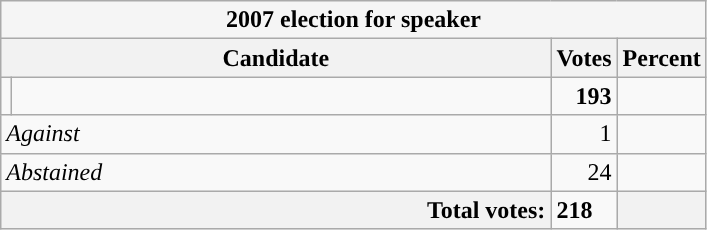<table class="wikitable">
<tr>
<th colspan=4 style="background:#f5f5f5">2007 election for speaker </th>
</tr>
<tr>
<th colspan=2>Candidate</th>
<th>Votes</th>
<th>Percent</th>
</tr>
<tr>
<td style="background-color: "></td>
<td style="width: 22em;"></td>
<td style="text-align:right"><strong>193</strong></td>
<td style="text-align:right"><strong></strong></td>
</tr>
<tr>
<td colspan=2><em>Against</em></td>
<td style="text-align:right">1</td>
<td style="text-align:right"></td>
</tr>
<tr>
<td colspan=2><em>Abstained</em></td>
<td style="text-align:right">24</td>
<td style="text-align:right"></td>
</tr>
<tr>
<th colspan=2 style="text-align:right">Total votes:</th>
<td><strong>218</strong></td>
<th></th>
</tr>
</table>
